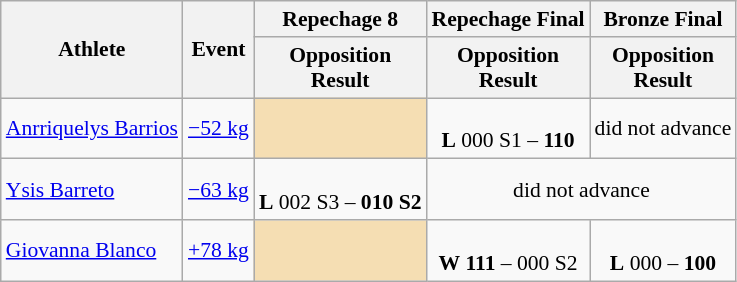<table class="wikitable" style="font-size:90%">
<tr>
<th rowspan="2">Athlete</th>
<th rowspan="2">Event</th>
<th>Repechage 8</th>
<th>Repechage Final</th>
<th>Bronze Final</th>
</tr>
<tr>
<th>Opposition<br>Result</th>
<th>Opposition<br>Result</th>
<th>Opposition<br>Result</th>
</tr>
<tr>
<td><a href='#'>Anrriquelys Barrios</a></td>
<td><a href='#'>−52 kg</a></td>
<td style="text-align:center; background:wheat;"></td>
<td align=center><br><strong>L</strong> 000 S1 – <strong>110</strong></td>
<td style="text-align:center;" colspan="5">did not advance</td>
</tr>
<tr>
<td><a href='#'>Ysis Barreto</a></td>
<td><a href='#'>−63 kg</a></td>
<td align=center><br><strong>L</strong> 002 S3 – <strong>010 S2</strong></td>
<td style="text-align:center;" colspan="5">did not advance</td>
</tr>
<tr>
<td><a href='#'>Giovanna Blanco</a></td>
<td><a href='#'>+78 kg</a></td>
<td style="text-align:center; background:wheat;"></td>
<td align=center><br><strong>W</strong> <strong>111</strong> – 000 S2</td>
<td align=center><br><strong>L</strong> 000 – <strong>100</strong></td>
</tr>
</table>
